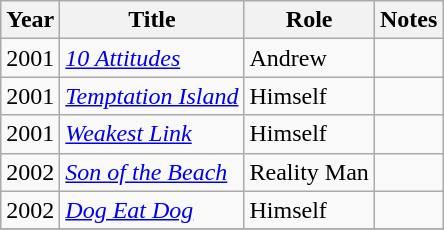<table class="wikitable sortable">
<tr>
<th>Year</th>
<th>Title</th>
<th>Role</th>
<th class="unsortable">Notes</th>
</tr>
<tr>
<td>2001</td>
<td><em><a href='#'>10 Attitudes</a></em></td>
<td>Andrew</td>
<td></td>
</tr>
<tr>
<td>2001</td>
<td><em><a href='#'>Temptation Island</a></em></td>
<td>Himself</td>
<td></td>
</tr>
<tr>
<td>2001</td>
<td><em><a href='#'>Weakest Link</a></em></td>
<td>Himself</td>
<td></td>
</tr>
<tr>
<td>2002</td>
<td><em><a href='#'>Son of the Beach</a></em></td>
<td>Reality Man</td>
<td></td>
</tr>
<tr>
<td>2002</td>
<td><em><a href='#'>Dog Eat Dog</a></em></td>
<td>Himself</td>
<td></td>
</tr>
<tr>
</tr>
</table>
